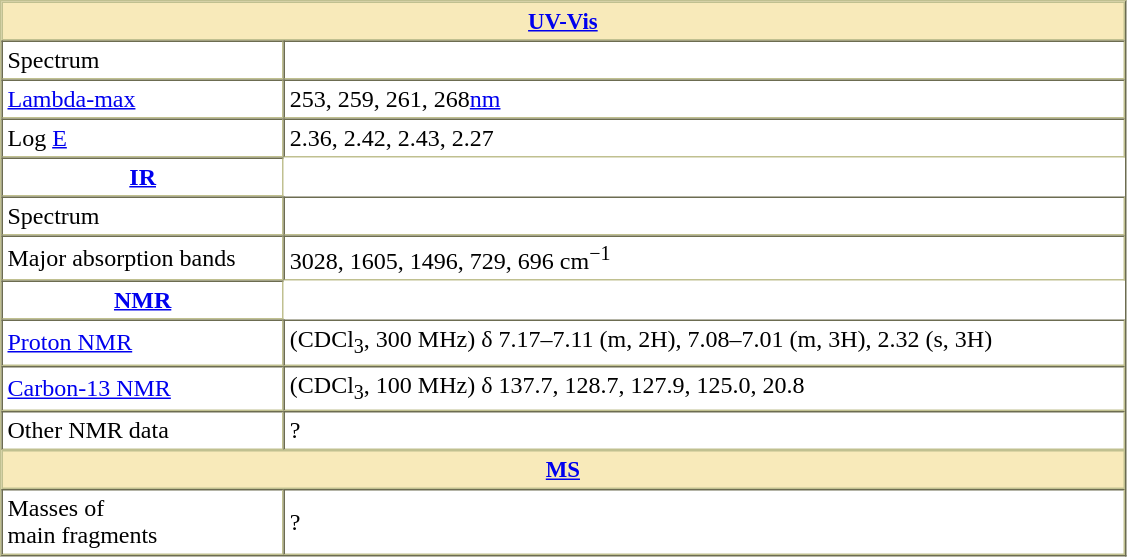<table border="1" cellspacing="0" cellpadding="3" style="margin: 0 0 0 0.5em; background: #FFFFFF; border-color: #C0C090;">
<tr>
<th width="85%" align="center" cellspacing="3" style="font-size:95%; border: 1px solid #C0C090; background-color: #F8EABA; margin-bottom: 3px;" colspan="2"><a href='#'>UV-Vis</a></th>
</tr>
<tr>
<td>Spectrum</td>
<td></td>
</tr>
<tr>
<td><a href='#'>Lambda-max</a></td>
<td>253, 259, 261, 268<a href='#'>nm</a></td>
</tr>
<tr>
<td>Log <a href='#'>Ε</a></td>
<td>2.36, 2.42, 2.43, 2.27</td>
</tr>
<tr>
<th><a href='#'>IR</a></th>
</tr>
<tr>
<td>Spectrum</td>
<td></td>
</tr>
<tr>
<td>Major absorption bands</td>
<td>3028, 1605, 1496, 729, 696 cm<sup>−1</sup></td>
</tr>
<tr>
<th><a href='#'>NMR</a></th>
</tr>
<tr>
<td><a href='#'>Proton NMR</a></td>
<td>(CDCl<sub>3</sub>, 300 MHz) δ 7.17–7.11 (m, 2H), 7.08–7.01 (m, 3H), 2.32 (s, 3H)</td>
</tr>
<tr>
<td><a href='#'>Carbon-13 NMR</a> </td>
<td>(CDCl<sub>3</sub>, 100 MHz) δ 137.7, 128.7, 127.9, 125.0, 20.8</td>
</tr>
<tr>
<td>Other NMR data </td>
<td>?</td>
</tr>
<tr>
<th width="85%" align="center" cellspacing="3" style="font-size:95%; border: 1px solid #C0C090; background-color: #F8EABA; margin-bottom: 3px;" colspan="2"><a href='#'>MS</a></th>
</tr>
<tr>
<td>Masses of <br>main fragments</td>
<td>? </td>
</tr>
</table>
